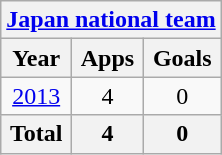<table class="wikitable" style="text-align:center">
<tr>
<th colspan=3><a href='#'>Japan national team</a></th>
</tr>
<tr>
<th>Year</th>
<th>Apps</th>
<th>Goals</th>
</tr>
<tr>
<td><a href='#'>2013</a></td>
<td>4</td>
<td>0</td>
</tr>
<tr>
<th>Total</th>
<th>4</th>
<th>0</th>
</tr>
</table>
